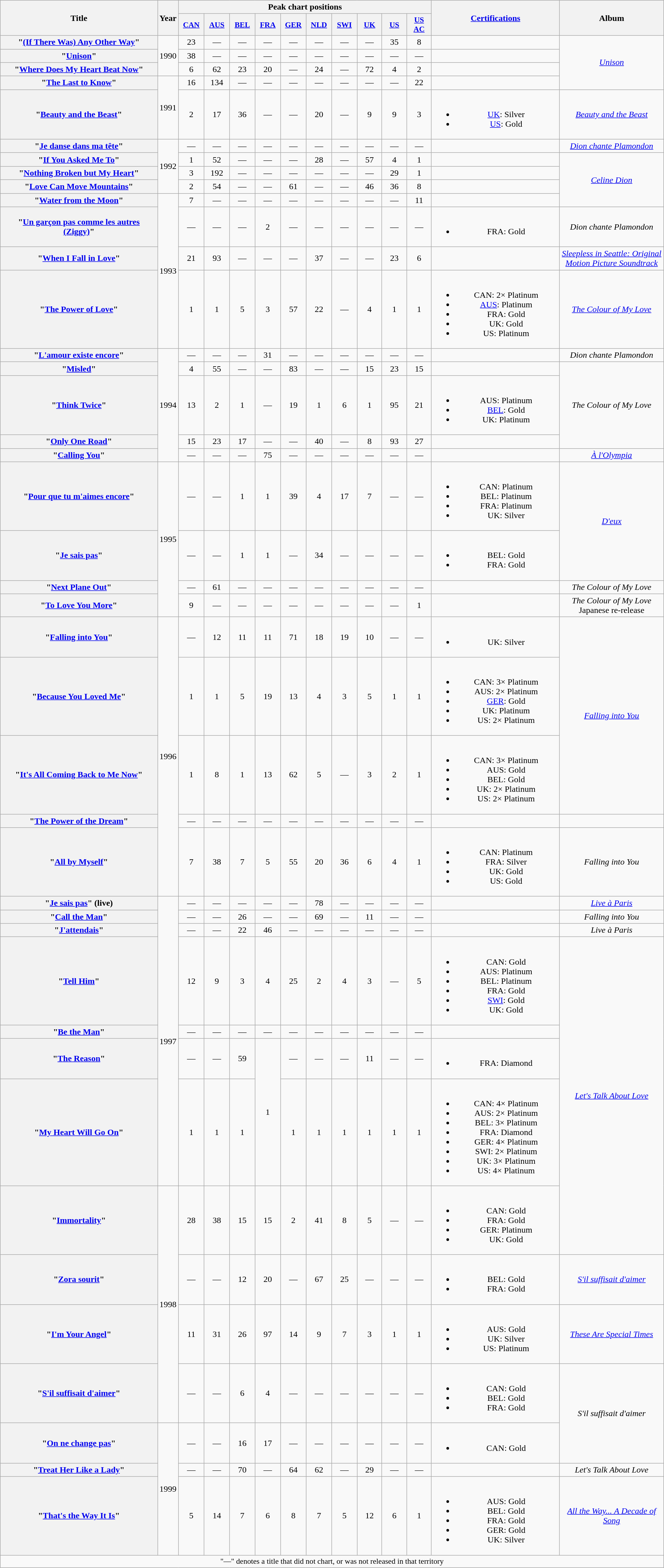<table class="wikitable plainrowheaders" style="text-align:center;">
<tr>
<th rowspan="2" scope="col" style="width:20em;">Title</th>
<th scope="col" rowspan="2">Year</th>
<th scope="col" colspan="10">Peak chart positions</th>
<th scope="col" rowspan="2" style="width:16em;"><a href='#'>Certifications</a></th>
<th scope="col" rowspan="2" style="width:13em;">Album</th>
</tr>
<tr>
<th scope="col" style="width:3em;font-size:90%;"><a href='#'>CAN</a><br></th>
<th scope="col" style="width:3em;font-size:90%;"><a href='#'>AUS</a><br></th>
<th scope="col" style="width:3em;font-size:90%;"><a href='#'>BEL</a><br></th>
<th scope="col" style="width:3em;font-size:90%;"><a href='#'>FRA</a><br></th>
<th scope="col" style="width:3em;font-size:90%;"><a href='#'>GER</a><br></th>
<th scope="col" style="width:3em;font-size:90%;"><a href='#'>NLD</a><br></th>
<th scope="col" style="width:3em;font-size:90%;"><a href='#'>SWI</a><br></th>
<th scope="col" style="width:3em;font-size:90%;"><a href='#'>UK</a><br></th>
<th scope="col" style="width:3em;font-size:90%;"><a href='#'>US</a><br></th>
<th scope="col" style="width:3em;font-size:90%;"><a href='#'>US AC</a><br></th>
</tr>
<tr>
<th scope="row">"<a href='#'>(If There Was) Any Other Way</a>"</th>
<td rowspan=3>1990</td>
<td>23</td>
<td>—</td>
<td>—</td>
<td>—</td>
<td>—</td>
<td>—</td>
<td>—</td>
<td>—</td>
<td>35</td>
<td>8</td>
<td></td>
<td rowspan=4><em><a href='#'>Unison</a></em></td>
</tr>
<tr>
<th scope="row">"<a href='#'>Unison</a>"</th>
<td>38</td>
<td>—</td>
<td>—</td>
<td>—</td>
<td>—</td>
<td>—</td>
<td>—</td>
<td>—</td>
<td>—</td>
<td>—</td>
<td></td>
</tr>
<tr>
<th scope="row">"<a href='#'>Where Does My Heart Beat Now</a>"</th>
<td>6</td>
<td>62</td>
<td>23</td>
<td>20</td>
<td>—</td>
<td>24</td>
<td>—</td>
<td>72</td>
<td>4</td>
<td>2</td>
<td></td>
</tr>
<tr>
<th scope="row">"<a href='#'>The Last to Know</a>"</th>
<td rowspan=2>1991</td>
<td>16</td>
<td>134</td>
<td>—</td>
<td>—</td>
<td>—</td>
<td>—</td>
<td>—</td>
<td>—</td>
<td>—</td>
<td>22</td>
<td></td>
</tr>
<tr>
<th scope="row">"<a href='#'>Beauty and the Beast</a>"<br></th>
<td>2</td>
<td>17</td>
<td>36</td>
<td>—</td>
<td>—</td>
<td>20</td>
<td>—</td>
<td>9</td>
<td>9</td>
<td>3</td>
<td><br><ul><li><a href='#'>UK</a>: Silver</li><li><a href='#'>US</a>: Gold</li></ul></td>
<td><em><a href='#'>Beauty and the Beast</a></em></td>
</tr>
<tr>
<th scope="row">"<a href='#'>Je danse dans ma tête</a>"</th>
<td rowspan=4>1992</td>
<td>—</td>
<td>—</td>
<td>—</td>
<td>—</td>
<td>—</td>
<td>—</td>
<td>—</td>
<td>—</td>
<td>—</td>
<td>—</td>
<td></td>
<td><em><a href='#'>Dion chante Plamondon</a></em></td>
</tr>
<tr>
<th scope="row">"<a href='#'>If You Asked Me To</a>"</th>
<td>1</td>
<td>52</td>
<td>—</td>
<td>—</td>
<td>—</td>
<td>28</td>
<td>—</td>
<td>57</td>
<td>4</td>
<td>1</td>
<td></td>
<td rowspan=4><em><a href='#'>Celine Dion</a></em></td>
</tr>
<tr>
<th scope="row">"<a href='#'>Nothing Broken but My Heart</a>"</th>
<td>3</td>
<td>192</td>
<td>—</td>
<td>—</td>
<td>—</td>
<td>—</td>
<td>—</td>
<td>—</td>
<td>29</td>
<td>1</td>
<td></td>
</tr>
<tr>
<th scope="row">"<a href='#'>Love Can Move Mountains</a>"</th>
<td>2</td>
<td>54</td>
<td>—</td>
<td>—</td>
<td>61</td>
<td>—</td>
<td>—</td>
<td>46</td>
<td>36</td>
<td>8</td>
<td></td>
</tr>
<tr>
<th scope="row">"<a href='#'>Water from the Moon</a>"</th>
<td rowspan=4>1993</td>
<td>7</td>
<td>—</td>
<td>—</td>
<td>—</td>
<td>—</td>
<td>—</td>
<td>—</td>
<td>—</td>
<td>—</td>
<td>11</td>
<td></td>
</tr>
<tr>
<th scope="row">"<a href='#'>Un garçon pas comme les autres (Ziggy)</a>"</th>
<td>—</td>
<td>—</td>
<td>—</td>
<td>2</td>
<td>—</td>
<td>—</td>
<td>—</td>
<td>—</td>
<td>—</td>
<td>—</td>
<td><br><ul><li>FRA: Gold</li></ul></td>
<td><em>Dion chante Plamondon</em></td>
</tr>
<tr>
<th scope="row">"<a href='#'>When I Fall in Love</a>"<br></th>
<td>21</td>
<td>93</td>
<td>—</td>
<td>—</td>
<td>—</td>
<td>37</td>
<td>—</td>
<td>—</td>
<td>23</td>
<td>6</td>
<td></td>
<td><em><a href='#'>Sleepless in Seattle: Original Motion Picture Soundtrack</a></em></td>
</tr>
<tr>
<th scope="row">"<a href='#'>The Power of Love</a>"</th>
<td>1</td>
<td>1</td>
<td>5</td>
<td>3</td>
<td>57</td>
<td>22</td>
<td>—</td>
<td>4</td>
<td>1</td>
<td>1</td>
<td><br><ul><li>CAN: 2× Platinum</li><li><a href='#'>AUS</a>: Platinum</li><li>FRA: Gold</li><li>UK: Gold</li><li>US: Platinum</li></ul></td>
<td><em><a href='#'>The Colour of My Love</a></em></td>
</tr>
<tr>
<th scope="row">"<a href='#'>L'amour existe encore</a>"</th>
<td rowspan=5>1994</td>
<td>—</td>
<td>—</td>
<td>—</td>
<td>31</td>
<td>—</td>
<td>—</td>
<td>—</td>
<td>—</td>
<td>—</td>
<td>—</td>
<td></td>
<td><em>Dion chante Plamondon</em></td>
</tr>
<tr>
<th scope="row">"<a href='#'>Misled</a>"</th>
<td>4</td>
<td>55</td>
<td>—</td>
<td>—</td>
<td>83</td>
<td>—</td>
<td>—</td>
<td>15</td>
<td>23</td>
<td>15</td>
<td></td>
<td rowspan=3><em>The Colour of My Love</em></td>
</tr>
<tr>
<th scope="row">"<a href='#'>Think Twice</a>"</th>
<td>13</td>
<td>2</td>
<td>1</td>
<td>—</td>
<td>19</td>
<td>1</td>
<td>6</td>
<td>1</td>
<td>95</td>
<td>21</td>
<td><br><ul><li>AUS: Platinum</li><li><a href='#'>BEL</a>: Gold</li><li>UK: Platinum</li></ul></td>
</tr>
<tr>
<th scope="row">"<a href='#'>Only One Road</a>"</th>
<td>15</td>
<td>23</td>
<td>17</td>
<td>—</td>
<td>—</td>
<td>40</td>
<td>—</td>
<td>8</td>
<td>93</td>
<td>27</td>
<td></td>
</tr>
<tr>
<th scope="row">"<a href='#'>Calling You</a>"</th>
<td>—</td>
<td>—</td>
<td>—</td>
<td>75</td>
<td>—</td>
<td>—</td>
<td>—</td>
<td>—</td>
<td>—</td>
<td>—</td>
<td></td>
<td><em><a href='#'>À l'Olympia</a></em></td>
</tr>
<tr>
<th scope="row">"<a href='#'>Pour que tu m'aimes encore</a>"</th>
<td rowspan=4>1995</td>
<td>—</td>
<td>—</td>
<td>1</td>
<td>1</td>
<td>39</td>
<td>4</td>
<td>17</td>
<td>7</td>
<td>—</td>
<td>—</td>
<td><br><ul><li>CAN: Platinum</li><li>BEL: Platinum</li><li>FRA: Platinum</li><li>UK: Silver</li></ul></td>
<td rowspan=2><em><a href='#'>D'eux</a></em></td>
</tr>
<tr>
<th scope="row">"<a href='#'>Je sais pas</a>"</th>
<td>—</td>
<td>—</td>
<td>1</td>
<td>1</td>
<td>—</td>
<td>34</td>
<td>—</td>
<td>—</td>
<td>—</td>
<td>—</td>
<td><br><ul><li>BEL: Gold</li><li>FRA: Gold</li></ul></td>
</tr>
<tr>
<th scope="row">"<a href='#'>Next Plane Out</a>"</th>
<td>—</td>
<td>61</td>
<td>—</td>
<td>—</td>
<td>—</td>
<td>—</td>
<td>—</td>
<td>—</td>
<td>—</td>
<td>—</td>
<td></td>
<td><em>The Colour of My Love</em></td>
</tr>
<tr>
<th scope="row">"<a href='#'>To Love You More</a>"</th>
<td>9</td>
<td>—</td>
<td>—</td>
<td>—</td>
<td>—</td>
<td>—</td>
<td>—</td>
<td>—</td>
<td>—</td>
<td>1</td>
<td></td>
<td><em>The Colour of My Love</em> Japanese re-release</td>
</tr>
<tr>
<th scope="row">"<a href='#'>Falling into You</a>"</th>
<td rowspan=5>1996</td>
<td>—</td>
<td>12</td>
<td>11</td>
<td>11</td>
<td>71</td>
<td>18</td>
<td>19</td>
<td>10</td>
<td>—</td>
<td>—</td>
<td><br><ul><li>UK: Silver</li></ul></td>
<td rowspan=3><em><a href='#'>Falling into You</a></em></td>
</tr>
<tr>
<th scope="row">"<a href='#'>Because You Loved Me</a>"</th>
<td>1</td>
<td>1</td>
<td>5</td>
<td>19</td>
<td>13</td>
<td>4</td>
<td>3</td>
<td>5</td>
<td>1</td>
<td>1</td>
<td><br><ul><li>CAN: 3× Platinum</li><li>AUS: 2× Platinum</li><li><a href='#'>GER</a>: Gold</li><li>UK: Platinum</li><li>US: 2× Platinum</li></ul></td>
</tr>
<tr>
<th scope="row">"<a href='#'>It's All Coming Back to Me Now</a>"</th>
<td>1</td>
<td>8</td>
<td>1</td>
<td>13</td>
<td>62</td>
<td>5</td>
<td>—</td>
<td>3</td>
<td>2</td>
<td>1</td>
<td><br><ul><li>CAN: 3× Platinum</li><li>AUS: Gold</li><li>BEL: Gold</li><li>UK: 2× Platinum</li><li>US: 2× Platinum</li></ul></td>
</tr>
<tr>
<th scope="row">"<a href='#'>The Power of the Dream</a>"</th>
<td>—</td>
<td>—</td>
<td>—</td>
<td>—</td>
<td>—</td>
<td>—</td>
<td>—</td>
<td>—</td>
<td>—</td>
<td>—</td>
<td></td>
<td></td>
</tr>
<tr>
<th scope="row">"<a href='#'>All by Myself</a>"</th>
<td>7</td>
<td>38</td>
<td>7</td>
<td>5</td>
<td>55</td>
<td>20</td>
<td>36</td>
<td>6</td>
<td>4</td>
<td>1</td>
<td><br><ul><li>CAN: Platinum</li><li>FRA: Silver</li><li>UK: Gold</li><li>US: Gold</li></ul></td>
<td><em>Falling into You</em></td>
</tr>
<tr>
<th scope="row">"<a href='#'>Je sais pas</a>" (live)</th>
<td rowspan=7>1997</td>
<td>—</td>
<td>—</td>
<td>—</td>
<td>—</td>
<td>—</td>
<td>78</td>
<td>—</td>
<td>—</td>
<td>—</td>
<td>—</td>
<td></td>
<td><em><a href='#'>Live à Paris</a></em></td>
</tr>
<tr>
<th scope="row">"<a href='#'>Call the Man</a>"</th>
<td>—</td>
<td>—</td>
<td>26</td>
<td>—</td>
<td>—</td>
<td>69</td>
<td>—</td>
<td>11</td>
<td>—</td>
<td>—</td>
<td></td>
<td><em>Falling into You</em></td>
</tr>
<tr>
<th scope="row">"<a href='#'>J'attendais</a>"</th>
<td>—</td>
<td>—</td>
<td>22</td>
<td>46</td>
<td>—</td>
<td>—</td>
<td>—</td>
<td>—</td>
<td>—</td>
<td>—</td>
<td></td>
<td><em>Live à Paris</em></td>
</tr>
<tr>
<th scope="row">"<a href='#'>Tell Him</a>" <br></th>
<td>12</td>
<td>9</td>
<td>3</td>
<td>4</td>
<td>25</td>
<td>2</td>
<td>4</td>
<td>3</td>
<td>—</td>
<td>5</td>
<td><br><ul><li>CAN: Gold</li><li>AUS: Platinum</li><li>BEL: Platinum</li><li>FRA: Gold</li><li><a href='#'>SWI</a>: Gold</li><li>UK: Gold</li></ul></td>
<td rowspan=5><em><a href='#'>Let's Talk About Love</a></em></td>
</tr>
<tr>
<th scope="row">"<a href='#'>Be the Man</a>"</th>
<td>—</td>
<td>—</td>
<td>—</td>
<td>—</td>
<td>—</td>
<td>—</td>
<td>—</td>
<td>—</td>
<td>—</td>
<td>—</td>
<td></td>
</tr>
<tr>
<th scope="row">"<a href='#'>The Reason</a>"</th>
<td>—</td>
<td>—</td>
<td>59</td>
<td rowspan="2">1</td>
<td>—</td>
<td>—</td>
<td>—</td>
<td>11</td>
<td>—</td>
<td>—</td>
<td><br><ul><li>FRA: Diamond</li></ul></td>
</tr>
<tr>
<th scope="row">"<a href='#'>My Heart Will Go On</a>"</th>
<td>1</td>
<td>1</td>
<td>1</td>
<td>1</td>
<td>1</td>
<td>1</td>
<td>1</td>
<td>1</td>
<td>1</td>
<td><br><ul><li>CAN: 4× Platinum</li><li>AUS: 2× Platinum</li><li>BEL: 3× Platinum</li><li>FRA: Diamond</li><li>GER: 4× Platinum</li><li>SWI: 2× Platinum</li><li>UK: 3× Platinum</li><li>US: 4× Platinum</li></ul></td>
</tr>
<tr>
<th scope="row">"<a href='#'>Immortality</a>"<br></th>
<td rowspan=4>1998</td>
<td>28</td>
<td>38</td>
<td>15</td>
<td>15</td>
<td>2</td>
<td>41</td>
<td>8</td>
<td>5</td>
<td>—</td>
<td>—</td>
<td><br><ul><li>CAN: Gold</li><li>FRA: Gold</li><li>GER: Platinum</li><li>UK: Gold</li></ul></td>
</tr>
<tr>
<th scope="row">"<a href='#'>Zora sourit</a>"</th>
<td>—</td>
<td>—</td>
<td>12</td>
<td>20</td>
<td>—</td>
<td>67</td>
<td>25</td>
<td>—</td>
<td>—</td>
<td>—</td>
<td><br><ul><li>BEL: Gold</li><li>FRA: Gold</li></ul></td>
<td><em><a href='#'>S'il suffisait d'aimer</a></em></td>
</tr>
<tr>
<th scope="row">"<a href='#'>I'm Your Angel</a>"<br></th>
<td>11</td>
<td>31</td>
<td>26</td>
<td>97</td>
<td>14</td>
<td>9</td>
<td>7</td>
<td>3</td>
<td>1</td>
<td>1</td>
<td><br><ul><li>AUS: Gold</li><li>UK: Silver</li><li>US: Platinum</li></ul></td>
<td><em><a href='#'>These Are Special Times</a></em></td>
</tr>
<tr>
<th scope="row">"<a href='#'>S'il suffisait d'aimer</a>"</th>
<td>—</td>
<td>—</td>
<td>6</td>
<td>4</td>
<td>—</td>
<td>—</td>
<td>—</td>
<td>—</td>
<td>—</td>
<td>—</td>
<td><br><ul><li>CAN: Gold</li><li>BEL: Gold</li><li>FRA: Gold</li></ul></td>
<td rowspan=2><em>S'il suffisait d'aimer</em></td>
</tr>
<tr>
<th scope="row">"<a href='#'>On ne change pas</a>"</th>
<td rowspan=3>1999</td>
<td>—</td>
<td>—</td>
<td>16</td>
<td>17</td>
<td>—</td>
<td>—</td>
<td>—</td>
<td>—</td>
<td>—</td>
<td>—</td>
<td><br><ul><li>CAN: Gold</li></ul></td>
</tr>
<tr>
<th scope="row">"<a href='#'>Treat Her Like a Lady</a>"</th>
<td>—</td>
<td>—</td>
<td>70</td>
<td>—</td>
<td>64</td>
<td>62</td>
<td>—</td>
<td>29</td>
<td>—</td>
<td>—</td>
<td></td>
<td><em>Let's Talk About Love</em></td>
</tr>
<tr>
<th scope="row">"<a href='#'>That's the Way It Is</a>"</th>
<td>5</td>
<td>14</td>
<td>7</td>
<td>6</td>
<td>8</td>
<td>7</td>
<td>5</td>
<td>12</td>
<td>6</td>
<td>1</td>
<td><br><ul><li>AUS: Gold</li><li>BEL: Gold</li><li>FRA: Gold</li><li>GER: Gold</li><li>UK: Silver</li></ul></td>
<td><em><a href='#'>All the Way... A Decade of Song</a></em></td>
</tr>
<tr>
<td colspan="14" style="font-size:90%">"—" denotes a title that did not chart, or was not released in that territory</td>
</tr>
</table>
